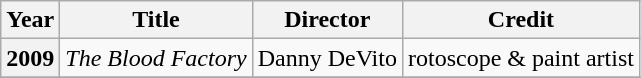<table class="wikitable plainrowheaders sortable">
<tr>
<th scope="col">Year</th>
<th scope="col">Title</th>
<th scope="col">Director</th>
<th scope="col">Credit</th>
</tr>
<tr>
<th scope="row">2009</th>
<td><em>The Blood Factory</em></td>
<td>Danny DeVito</td>
<td>rotoscope & paint artist</td>
</tr>
<tr>
</tr>
</table>
